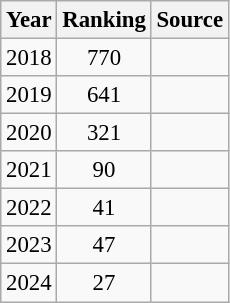<table class="wikitable" style="text-align:center; font-size: 95%;">
<tr>
<th>Year</th>
<th>Ranking</th>
<th>Source</th>
</tr>
<tr>
<td>2018</td>
<td>770</td>
<td></td>
</tr>
<tr>
<td>2019</td>
<td>641</td>
<td></td>
</tr>
<tr>
<td>2020</td>
<td>321</td>
<td></td>
</tr>
<tr>
<td>2021</td>
<td>90</td>
<td></td>
</tr>
<tr>
<td>2022</td>
<td>41</td>
<td></td>
</tr>
<tr>
<td>2023</td>
<td>47</td>
<td></td>
</tr>
<tr>
<td>2024</td>
<td>27</td>
<td></td>
</tr>
</table>
